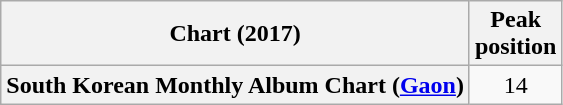<table class="wikitable plainrowheaders" style="text-align:center">
<tr>
<th>Chart (2017)</th>
<th>Peak<br>position</th>
</tr>
<tr>
<th scope="row">South Korean Monthly Album Chart (<a href='#'>Gaon</a>)</th>
<td>14</td>
</tr>
</table>
